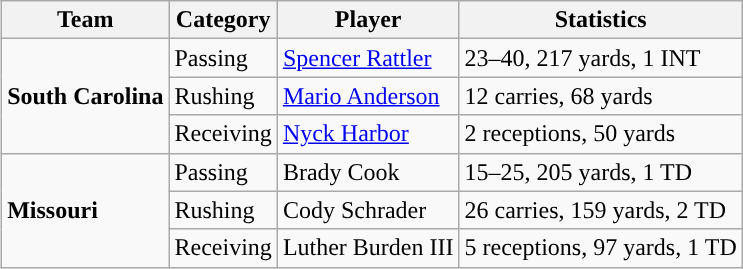<table class="wikitable" style="float: right;">
<tr>
<th>Team</th>
<th>Category</th>
<th>Player</th>
<th>Statistics</th>
</tr>
<tr>
<td rowspan=3><strong>South Carolina</strong></td>
<td>Passing</td>
<td><a href='#'>Spencer Rattler</a></td>
<td>23–40, 217 yards, 1 INT</td>
</tr>
<tr>
<td>Rushing</td>
<td><a href='#'>Mario Anderson</a></td>
<td>12 carries, 68 yards</td>
</tr>
<tr>
<td>Receiving</td>
<td><a href='#'>Nyck Harbor</a></td>
<td>2 receptions, 50 yards</td>
</tr>
<tr>
<td rowspan=3><strong>Missouri</strong></td>
<td>Passing</td>
<td>Brady Cook</td>
<td>15–25, 205 yards, 1 TD</td>
</tr>
<tr>
<td>Rushing</td>
<td>Cody Schrader</td>
<td>26 carries, 159 yards, 2 TD</td>
</tr>
<tr>
<td>Receiving</td>
<td>Luther Burden III</td>
<td>5 receptions, 97 yards, 1 TD</td>
</tr>
</table>
